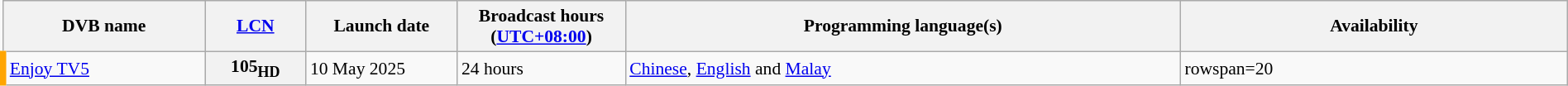<table class="wikitable" style="font-size:90%; width:100%;">
<tr>
<th width="12%">DVB name</th>
<th width="6%"><a href='#'>LCN</a></th>
<th width="9%">Launch date</th>
<th width="10%">Broadcast hours (<a href='#'>UTC+08:00</a>)</th>
<th width="33%">Programming language(s)</th>
<th width="23%">Availability</th>
</tr>
<tr>
<td style="border-left: 5px solid orange;"><a href='#'>Enjoy TV5</a></td>
<th>105<sub>HD</sub></th>
<td>10 May 2025</td>
<td rowspan=23>24 hours</td>
<td><a href='#'>Chinese</a>, <a href='#'>English</a> and <a href='#'>Malay</a></td>
<td>rowspan=20 </td>
</tr>
</table>
